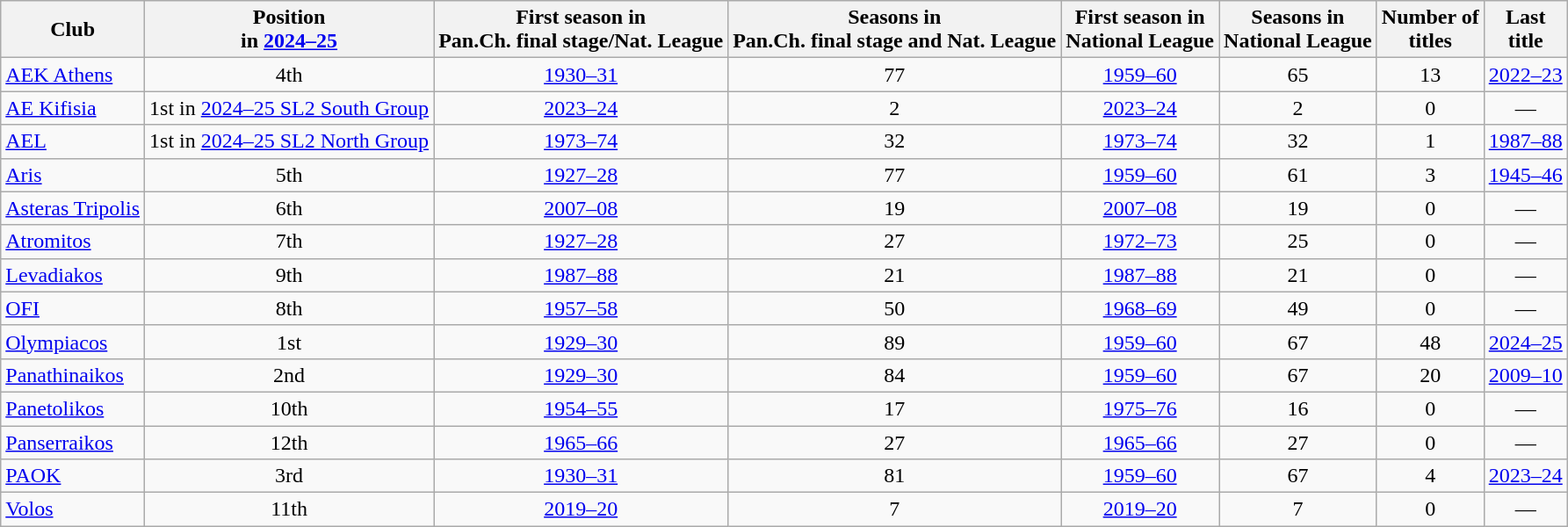<table class="wikitable sortable" style="text-align:center">
<tr>
<th>Club</th>
<th>Position<br>in <a href='#'>2024–25</a></th>
<th>First season in<br>Pan.Ch. final stage/Nat. League</th>
<th>Seasons in<br>Pan.Ch. final stage and Nat. League</th>
<th>First season in<br>National League</th>
<th>Seasons in<br>National League</th>
<th>Number of<br>titles</th>
<th>Last<br>title</th>
</tr>
<tr>
<td style="text-align:left"><a href='#'>AEK Athens</a></td>
<td>4th</td>
<td><a href='#'>1930–31</a></td>
<td>77</td>
<td><a href='#'>1959–60</a></td>
<td>65</td>
<td>13</td>
<td><a href='#'>2022–23</a></td>
</tr>
<tr>
<td style="text-align:left"><a href='#'>AE Kifisia</a></td>
<td>1st in <a href='#'>2024–25 SL2 South Group</a></td>
<td><a href='#'>2023–24</a></td>
<td>2</td>
<td><a href='#'>2023–24</a></td>
<td>2</td>
<td>0</td>
<td>—</td>
</tr>
<tr>
<td style="text-align:left"><a href='#'>AEL</a></td>
<td>1st in <a href='#'>2024–25 SL2 North Group</a></td>
<td><a href='#'>1973–74</a></td>
<td>32</td>
<td><a href='#'>1973–74</a></td>
<td>32</td>
<td>1</td>
<td><a href='#'>1987–88</a></td>
</tr>
<tr>
<td style="text-align:left"><a href='#'>Aris</a></td>
<td>5th</td>
<td><a href='#'>1927–28</a></td>
<td>77</td>
<td><a href='#'>1959–60</a></td>
<td>61</td>
<td>3</td>
<td><a href='#'>1945–46</a></td>
</tr>
<tr>
<td style="text-align:left"><a href='#'>Asteras Tripolis</a></td>
<td>6th</td>
<td><a href='#'>2007–08</a></td>
<td>19</td>
<td><a href='#'>2007–08</a></td>
<td>19</td>
<td>0</td>
<td>—</td>
</tr>
<tr>
<td style="text-align:left"><a href='#'>Atromitos</a></td>
<td>7th</td>
<td><a href='#'>1927–28</a></td>
<td>27</td>
<td><a href='#'>1972–73</a></td>
<td>25</td>
<td>0</td>
<td>—</td>
</tr>
<tr>
<td style="text-align:left"><a href='#'>Levadiakos</a></td>
<td>9th</td>
<td><a href='#'>1987–88</a></td>
<td>21</td>
<td><a href='#'>1987–88</a></td>
<td>21</td>
<td>0</td>
<td>—</td>
</tr>
<tr>
<td style="text-align:left"><a href='#'>OFI</a></td>
<td>8th</td>
<td><a href='#'>1957–58</a></td>
<td>50</td>
<td><a href='#'>1968–69</a></td>
<td>49</td>
<td>0</td>
<td>—</td>
</tr>
<tr>
<td style="text-align:left"><a href='#'>Olympiacos</a></td>
<td>1st</td>
<td><a href='#'>1929–30</a></td>
<td>89</td>
<td><a href='#'>1959–60</a></td>
<td>67</td>
<td>48</td>
<td><a href='#'>2024–25</a></td>
</tr>
<tr>
<td style="text-align:left"><a href='#'>Panathinaikos</a></td>
<td>2nd</td>
<td><a href='#'>1929–30</a></td>
<td>84</td>
<td><a href='#'>1959–60</a></td>
<td>67</td>
<td>20</td>
<td><a href='#'>2009–10</a></td>
</tr>
<tr>
<td style="text-align:left"><a href='#'>Panetolikos</a></td>
<td>10th</td>
<td><a href='#'>1954–55</a></td>
<td>17</td>
<td><a href='#'>1975–76</a></td>
<td>16</td>
<td>0</td>
<td>—</td>
</tr>
<tr>
<td style="text-align:left"><a href='#'>Panserraikos</a></td>
<td>12th</td>
<td><a href='#'>1965–66</a></td>
<td>27</td>
<td><a href='#'>1965–66</a></td>
<td>27</td>
<td>0</td>
<td>—</td>
</tr>
<tr>
<td style="text-align:left"><a href='#'>PAOK</a></td>
<td>3rd</td>
<td><a href='#'>1930–31</a></td>
<td>81</td>
<td><a href='#'>1959–60</a></td>
<td>67</td>
<td>4</td>
<td><a href='#'>2023–24</a></td>
</tr>
<tr>
<td style="text-align:left"><a href='#'>Volos</a></td>
<td>11th</td>
<td><a href='#'>2019–20</a></td>
<td>7</td>
<td><a href='#'>2019–20</a></td>
<td>7</td>
<td>0</td>
<td>—</td>
</tr>
</table>
